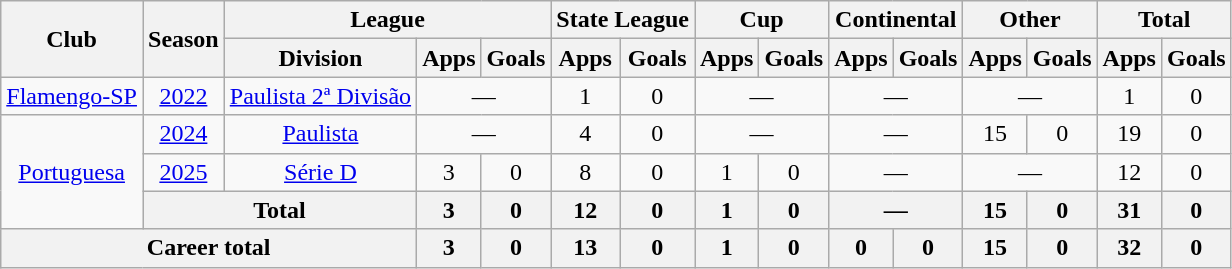<table class="wikitable" style="text-align: center;">
<tr>
<th rowspan="2">Club</th>
<th rowspan="2">Season</th>
<th colspan="3">League</th>
<th colspan="2">State League</th>
<th colspan="2">Cup</th>
<th colspan="2">Continental</th>
<th colspan="2">Other</th>
<th colspan="2">Total</th>
</tr>
<tr>
<th>Division</th>
<th>Apps</th>
<th>Goals</th>
<th>Apps</th>
<th>Goals</th>
<th>Apps</th>
<th>Goals</th>
<th>Apps</th>
<th>Goals</th>
<th>Apps</th>
<th>Goals</th>
<th>Apps</th>
<th>Goals</th>
</tr>
<tr>
<td valign="center"><a href='#'>Flamengo-SP</a></td>
<td><a href='#'>2022</a></td>
<td><a href='#'>Paulista 2ª Divisão</a></td>
<td colspan="2">—</td>
<td>1</td>
<td>0</td>
<td colspan="2">—</td>
<td colspan="2">—</td>
<td colspan="2">—</td>
<td>1</td>
<td>0</td>
</tr>
<tr>
<td rowspan="3" valign="center"><a href='#'>Portuguesa</a></td>
<td><a href='#'>2024</a></td>
<td><a href='#'>Paulista</a></td>
<td colspan="2">—</td>
<td>4</td>
<td>0</td>
<td colspan="2">—</td>
<td colspan="2">—</td>
<td>15</td>
<td>0</td>
<td>19</td>
<td>0</td>
</tr>
<tr>
<td><a href='#'>2025</a></td>
<td><a href='#'>Série D</a></td>
<td>3</td>
<td>0</td>
<td>8</td>
<td>0</td>
<td>1</td>
<td>0</td>
<td colspan="2">—</td>
<td colspan="2">—</td>
<td>12</td>
<td>0</td>
</tr>
<tr>
<th colspan="2">Total</th>
<th>3</th>
<th>0</th>
<th>12</th>
<th>0</th>
<th>1</th>
<th>0</th>
<th colspan="2">—</th>
<th>15</th>
<th>0</th>
<th>31</th>
<th>0</th>
</tr>
<tr>
<th colspan="3"><strong>Career total</strong></th>
<th>3</th>
<th>0</th>
<th>13</th>
<th>0</th>
<th>1</th>
<th>0</th>
<th>0</th>
<th>0</th>
<th>15</th>
<th>0</th>
<th>32</th>
<th>0</th>
</tr>
</table>
